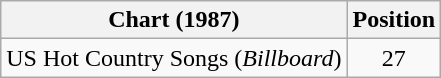<table class="wikitable">
<tr>
<th>Chart (1987)</th>
<th>Position</th>
</tr>
<tr>
<td>US Hot Country Songs (<em>Billboard</em>)</td>
<td align="center">27</td>
</tr>
</table>
